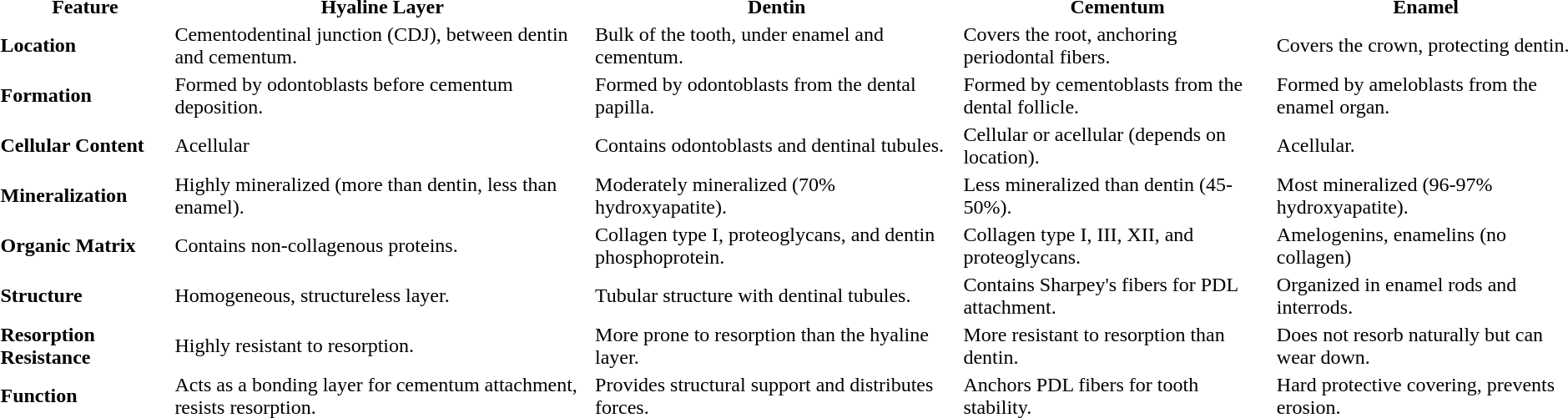<table>
<tr>
<th><strong>Feature</strong></th>
<th><strong>Hyaline Layer</strong></th>
<th><strong>Dentin</strong></th>
<th><strong>Cementum</strong></th>
<th><strong>Enamel</strong></th>
</tr>
<tr>
<td><strong>Location</strong></td>
<td>Cementodentinal junction (CDJ), between dentin and cementum.</td>
<td>Bulk of the tooth, under enamel and cementum.</td>
<td>Covers the root, anchoring periodontal fibers.</td>
<td>Covers the crown, protecting dentin.</td>
</tr>
<tr>
<td><strong>Formation</strong></td>
<td>Formed by odontoblasts before cementum deposition.</td>
<td>Formed by odontoblasts from the dental papilla.</td>
<td>Formed by cementoblasts from the dental follicle.</td>
<td>Formed by ameloblasts from the enamel organ.</td>
</tr>
<tr>
<td><strong>Cellular Content</strong></td>
<td>Acellular</td>
<td>Contains odontoblasts and dentinal tubules.</td>
<td>Cellular or acellular (depends on location).</td>
<td>Acellular.</td>
</tr>
<tr>
<td><strong>Mineralization</strong></td>
<td>Highly mineralized (more than dentin, less than enamel).</td>
<td>Moderately mineralized (70% hydroxyapatite).</td>
<td>Less mineralized than dentin (45-50%).</td>
<td>Most mineralized (96-97% hydroxyapatite).</td>
</tr>
<tr>
<td><strong>Organic Matrix</strong></td>
<td>Contains non-collagenous proteins.</td>
<td>Collagen type I, proteoglycans, and dentin phosphoprotein.</td>
<td>Collagen type I, III, XII, and proteoglycans.</td>
<td>Amelogenins, enamelins (no collagen)</td>
</tr>
<tr>
<td><strong>Structure</strong></td>
<td>Homogeneous, structureless layer.</td>
<td>Tubular structure with dentinal tubules.</td>
<td>Contains Sharpey's fibers for PDL attachment.</td>
<td>Organized in enamel rods and interrods.</td>
</tr>
<tr>
<td><strong>Resorption Resistance</strong></td>
<td>Highly resistant to resorption.</td>
<td>More prone to resorption than the hyaline layer.</td>
<td>More resistant to resorption than dentin.</td>
<td>Does not resorb naturally but can wear down.</td>
</tr>
<tr>
<td><strong>Function</strong></td>
<td>Acts as a bonding layer for cementum attachment, resists resorption.</td>
<td>Provides structural support and distributes forces.</td>
<td>Anchors PDL fibers for tooth stability.</td>
<td>Hard protective covering, prevents erosion.</td>
</tr>
</table>
